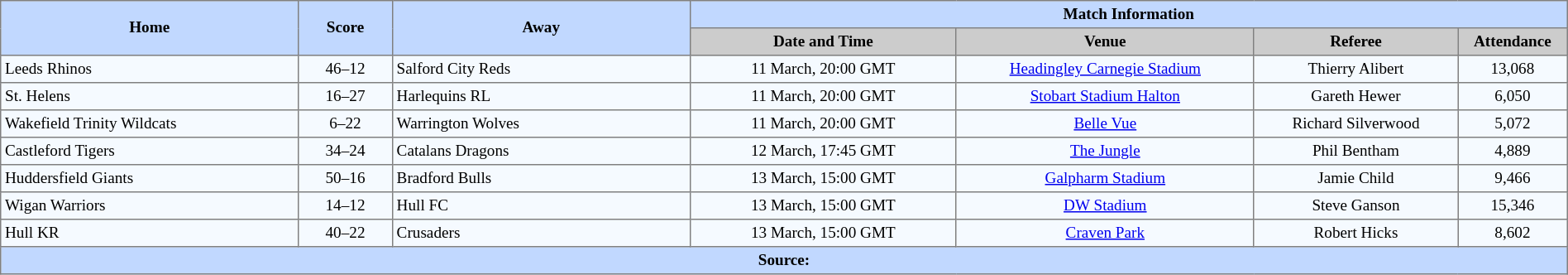<table border="1" cellpadding="3" cellspacing="0" style="border-collapse:collapse; font-size:80%; text-align:center; width:100%;">
<tr style="background:#c1d8ff;">
<th rowspan="2" style="width:19%;">Home</th>
<th rowspan="2" style="width:6%;">Score</th>
<th rowspan="2" style="width:19%;">Away</th>
<th colspan=6>Match Information</th>
</tr>
<tr style="background:#ccc;">
<th width=17%>Date and Time</th>
<th width=19%>Venue</th>
<th width=13%>Referee</th>
<th width=7%>Attendance</th>
</tr>
<tr style="background:#f5faff;">
<td align=left> Leeds Rhinos</td>
<td>46–12</td>
<td align=left> Salford City Reds</td>
<td>11 March, 20:00 GMT</td>
<td><a href='#'>Headingley Carnegie Stadium</a></td>
<td>Thierry Alibert</td>
<td>13,068</td>
</tr>
<tr style="background:#f5faff;">
<td align=left> St. Helens</td>
<td>16–27</td>
<td align=left> Harlequins RL</td>
<td>11 March, 20:00 GMT</td>
<td><a href='#'>Stobart Stadium Halton</a></td>
<td>Gareth Hewer</td>
<td>6,050</td>
</tr>
<tr style="background:#f5faff;">
<td align=left> Wakefield Trinity Wildcats</td>
<td>6–22</td>
<td align=left> Warrington Wolves</td>
<td>11 March, 20:00 GMT</td>
<td><a href='#'>Belle Vue</a></td>
<td>Richard Silverwood</td>
<td>5,072</td>
</tr>
<tr style="background:#f5faff;">
<td align=left> Castleford Tigers</td>
<td>34–24</td>
<td align=left> Catalans Dragons</td>
<td>12 March, 17:45 GMT</td>
<td><a href='#'>The Jungle</a></td>
<td>Phil Bentham</td>
<td>4,889</td>
</tr>
<tr style="background:#f5faff;">
<td align=left> Huddersfield Giants</td>
<td>50–16</td>
<td align=left> Bradford Bulls</td>
<td>13 March, 15:00 GMT</td>
<td><a href='#'>Galpharm Stadium</a></td>
<td>Jamie Child</td>
<td>9,466</td>
</tr>
<tr style="background:#f5faff;">
<td align=left> Wigan Warriors</td>
<td>14–12</td>
<td align=left> Hull FC</td>
<td>13 March, 15:00 GMT</td>
<td><a href='#'>DW Stadium</a></td>
<td>Steve Ganson</td>
<td>15,346</td>
</tr>
<tr style="background:#f5faff;">
<td align=left> Hull KR</td>
<td>40–22</td>
<td align=left> Crusaders</td>
<td>13 March, 15:00 GMT</td>
<td><a href='#'>Craven Park</a></td>
<td>Robert Hicks</td>
<td>8,602</td>
</tr>
<tr style="background:#c1d8ff;">
<th colspan=12>Source:</th>
</tr>
</table>
